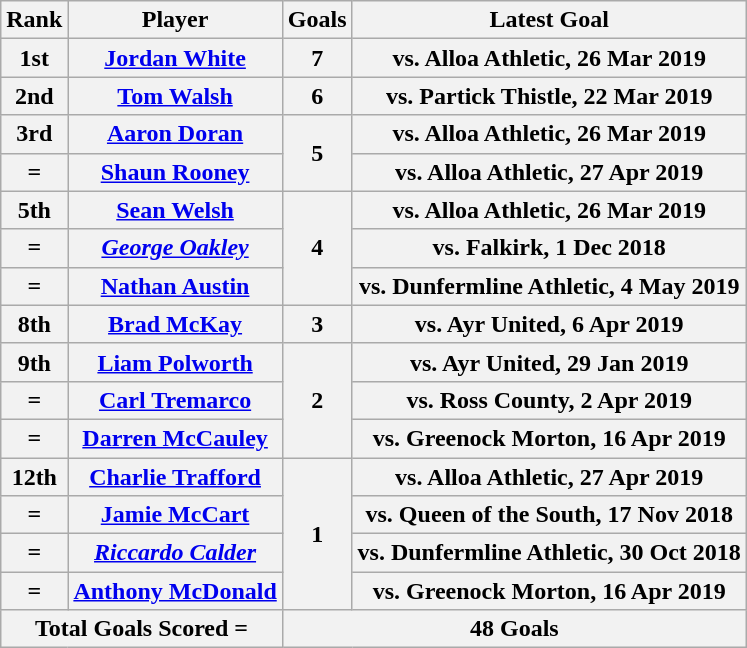<table class="wikitable">
<tr>
<th>Rank</th>
<th>Player</th>
<th>Goals</th>
<th>Latest Goal</th>
</tr>
<tr>
<th>1st</th>
<th> <a href='#'>Jordan White</a></th>
<th>7</th>
<th>vs. Alloa Athletic, 26 Mar 2019</th>
</tr>
<tr>
<th>2nd</th>
<th> <a href='#'>Tom Walsh</a></th>
<th>6</th>
<th>vs. Partick Thistle, 22 Mar 2019</th>
</tr>
<tr>
<th>3rd</th>
<th> <a href='#'>Aaron Doran</a></th>
<th rowspan="2">5</th>
<th>vs. Alloa Athletic, 26 Mar 2019</th>
</tr>
<tr>
<th>=</th>
<th> <a href='#'>Shaun Rooney</a></th>
<th>vs. Alloa Athletic, 27 Apr 2019</th>
</tr>
<tr>
<th>5th</th>
<th> <a href='#'>Sean Welsh</a></th>
<th rowspan="3">4</th>
<th>vs. Alloa Athletic, 26 Mar 2019</th>
</tr>
<tr>
<th>=</th>
<th> <a href='#'><em>George Oakley</em></a></th>
<th>vs. Falkirk, 1 Dec 2018</th>
</tr>
<tr>
<th>=</th>
<th> <a href='#'>Nathan Austin</a></th>
<th>vs. Dunfermline Athletic, 4 May 2019</th>
</tr>
<tr>
<th>8th</th>
<th> <a href='#'>Brad McKay</a></th>
<th>3</th>
<th>vs. Ayr United, 6 Apr 2019</th>
</tr>
<tr>
<th>9th</th>
<th> <a href='#'>Liam Polworth</a></th>
<th rowspan="3">2</th>
<th>vs. Ayr United, 29 Jan 2019</th>
</tr>
<tr>
<th>=</th>
<th> <a href='#'>Carl Tremarco</a></th>
<th>vs. Ross County, 2 Apr 2019</th>
</tr>
<tr>
<th>=</th>
<th> <a href='#'>Darren McCauley</a></th>
<th>vs. Greenock Morton, 16 Apr 2019</th>
</tr>
<tr>
<th>12th</th>
<th> <a href='#'>Charlie Trafford</a></th>
<th rowspan="4">1</th>
<th>vs. Alloa Athletic, 27 Apr 2019</th>
</tr>
<tr>
<th>=</th>
<th> <a href='#'>Jamie McCart</a></th>
<th>vs. Queen of the South, 17 Nov 2018</th>
</tr>
<tr>
<th>=</th>
<th><em> <a href='#'>Riccardo Calder</a></em></th>
<th>vs. Dunfermline Athletic, 30 Oct 2018</th>
</tr>
<tr>
<th>=</th>
<th> <a href='#'>Anthony McDonald</a></th>
<th>vs. Greenock Morton, 16 Apr 2019</th>
</tr>
<tr>
<th colspan="2">Total Goals Scored =</th>
<th colspan="2">48 Goals</th>
</tr>
</table>
